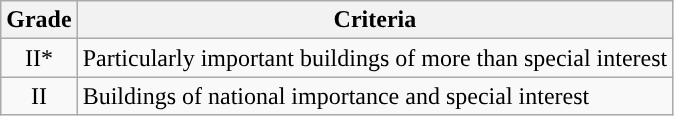<table class="wikitable">
<tr>
<th>Grade</th>
<th>Criteria</th>
</tr>
<tr>
<td align="center" >II*</td>
<td>Particularly important buildings of more than special interest</td>
</tr>
<tr>
<td align="center" >II</td>
<td>Buildings of national importance and special interest</td>
</tr>
</table>
